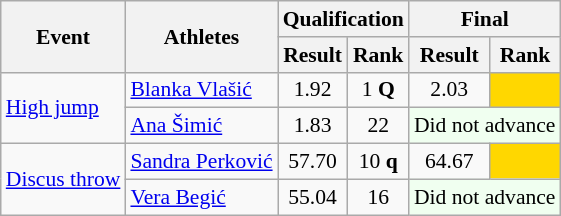<table class="wikitable" border="1" style="font-size:90%">
<tr>
<th rowspan=2>Event</th>
<th rowspan=2>Athletes</th>
<th colspan=2>Qualification</th>
<th colspan=2>Final</th>
</tr>
<tr>
<th>Result</th>
<th>Rank</th>
<th>Result</th>
<th>Rank</th>
</tr>
<tr>
<td rowspan=2><a href='#'>High jump</a></td>
<td><a href='#'>Blanka Vlašić</a></td>
<td align=center>1.92</td>
<td align=center>1 <strong>Q</strong></td>
<td align=center>2.03</td>
<td align=center bgcolor=gold></td>
</tr>
<tr>
<td><a href='#'>Ana Šimić</a></td>
<td align=center>1.83</td>
<td align=center>22</td>
<td colspan=2 bgcolor=honeydew>Did not advance</td>
</tr>
<tr>
<td rowspan=2><a href='#'>Discus throw</a></td>
<td><a href='#'>Sandra Perković</a></td>
<td align=center>57.70</td>
<td align=center>10 <strong>q</strong></td>
<td align=center>64.67</td>
<td align=center bgcolor=gold></td>
</tr>
<tr>
<td><a href='#'>Vera Begić</a></td>
<td align=center>55.04</td>
<td align=center>16</td>
<td colspan="2" bgcolor=honeydew>Did not advance</td>
</tr>
</table>
